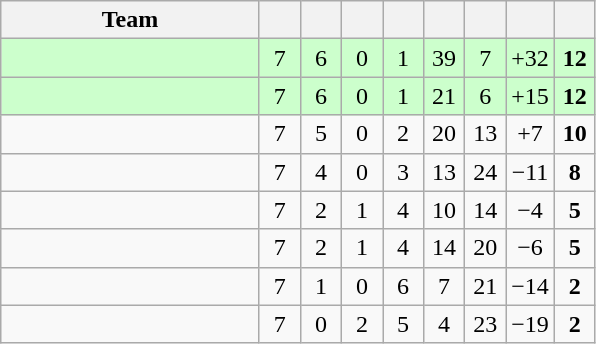<table class="wikitable" style="text-align:center">
<tr>
<th width=165>Team</th>
<th width=20></th>
<th width=20></th>
<th width=20></th>
<th width=20></th>
<th width=20></th>
<th width=20></th>
<th width=20></th>
<th width=20></th>
</tr>
<tr style="text-align:center; background:#cfc;">
<td align=left></td>
<td>7</td>
<td>6</td>
<td>0</td>
<td>1</td>
<td>39</td>
<td>7</td>
<td>+32</td>
<td><strong>12</strong></td>
</tr>
<tr style="text-align:center; background:#cfc;">
<td align=left></td>
<td>7</td>
<td>6</td>
<td>0</td>
<td>1</td>
<td>21</td>
<td>6</td>
<td>+15</td>
<td><strong>12</strong></td>
</tr>
<tr align=center>
<td align=left></td>
<td>7</td>
<td>5</td>
<td>0</td>
<td>2</td>
<td>20</td>
<td>13</td>
<td>+7</td>
<td><strong>10</strong></td>
</tr>
<tr align=center>
<td align=left></td>
<td>7</td>
<td>4</td>
<td>0</td>
<td>3</td>
<td>13</td>
<td>24</td>
<td>−11</td>
<td><strong>8</strong></td>
</tr>
<tr align=center>
<td align=left></td>
<td>7</td>
<td>2</td>
<td>1</td>
<td>4</td>
<td>10</td>
<td>14</td>
<td>−4</td>
<td><strong>5</strong></td>
</tr>
<tr align=center>
<td align=left></td>
<td>7</td>
<td>2</td>
<td>1</td>
<td>4</td>
<td>14</td>
<td>20</td>
<td>−6</td>
<td><strong>5</strong></td>
</tr>
<tr align=center>
<td align=left></td>
<td>7</td>
<td>1</td>
<td>0</td>
<td>6</td>
<td>7</td>
<td>21</td>
<td>−14</td>
<td><strong>2</strong></td>
</tr>
<tr align=center>
<td align=left></td>
<td>7</td>
<td>0</td>
<td>2</td>
<td>5</td>
<td>4</td>
<td>23</td>
<td>−19</td>
<td><strong>2</strong></td>
</tr>
</table>
